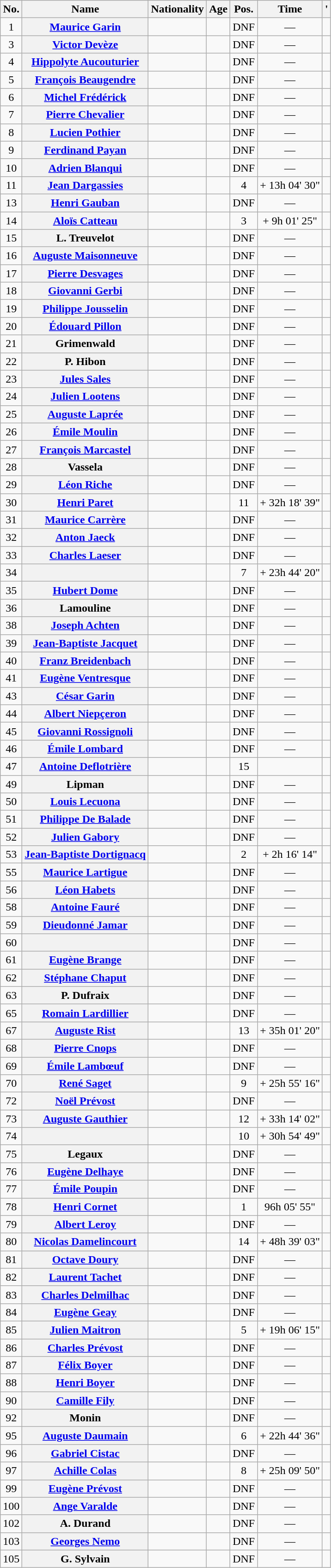<table class="wikitable plainrowheaders sortable">
<tr>
<th scope="col">No.</th>
<th scope="col">Name</th>
<th scope="col">Nationality</th>
<th scope="col">Age</th>
<th scope="col" data-sort-type="number">Pos.</th>
<th scope="col" data-sort-type="number">Time</th>
<th scope="col" class="unsortable">'</th>
</tr>
<tr>
<td style="text-align:center;">1</td>
<th scope="row"><a href='#'>Maurice Garin</a></th>
<td></td>
<td style="text-align:center;" data-sort-value="1871-03-03"></td>
<td style="text-align:center;" data-sort-value="16">DNF</td>
<td style="text-align:center;" data-sort-value="16">—</td>
<td style="text-align:center;"></td>
</tr>
<tr>
<td style="text-align:center;">3</td>
<th scope="row"><a href='#'>Victor Devèze</a></th>
<td></td>
<td></td>
<td style="text-align:center;" data-sort-value="16">DNF</td>
<td style="text-align:center;" data-sort-value="16">—</td>
<td style="text-align:center;"></td>
</tr>
<tr>
<td style="text-align:center;">4</td>
<th scope="row"><a href='#'>Hippolyte Aucouturier</a></th>
<td></td>
<td style="text-align:center;" data-sort-value="1876-10-17"></td>
<td style="text-align:center;" data-sort-value="16">DNF</td>
<td style="text-align:center;" data-sort-value="16">—</td>
<td style="text-align:center;"></td>
</tr>
<tr>
<td style="text-align:center;">5</td>
<th scope="row"><a href='#'>François Beaugendre</a></th>
<td></td>
<td style="text-align:center;" data-sort-value="1880-07-25"></td>
<td style="text-align:center;" data-sort-value="16">DNF</td>
<td style="text-align:center;" data-sort-value="16">—</td>
<td style="text-align:center;"></td>
</tr>
<tr>
<td style="text-align:center;">6</td>
<th scope="row"><a href='#'>Michel Frédérick</a></th>
<td></td>
<td style="text-align:center;" data-sort-value="1872-11-06"></td>
<td style="text-align:center;" data-sort-value="16">DNF</td>
<td style="text-align:center;" data-sort-value="16">—</td>
<td style="text-align:center;"></td>
</tr>
<tr>
<td style="text-align:center;">7</td>
<th scope="row"><a href='#'>Pierre Chevalier</a></th>
<td></td>
<td></td>
<td style="text-align:center;" data-sort-value="16">DNF</td>
<td style="text-align:center;" data-sort-value="16">—</td>
<td style="text-align:center;"></td>
</tr>
<tr>
<td style="text-align:center;">8</td>
<th scope="row"><a href='#'>Lucien Pothier</a></th>
<td></td>
<td style="text-align:center;" data-sort-value="1883-01-15"></td>
<td style="text-align:center;" data-sort-value="16">DNF</td>
<td style="text-align:center;" data-sort-value="16">—</td>
<td style="text-align:center;"></td>
</tr>
<tr>
<td style="text-align:center;">9</td>
<th scope="row"><a href='#'>Ferdinand Payan</a></th>
<td></td>
<td style="text-align:center;" data-sort-value="1870-04-21"></td>
<td style="text-align:center;" data-sort-value="16">DNF</td>
<td style="text-align:center;" data-sort-value="16">—</td>
<td style="text-align:center;"></td>
</tr>
<tr>
<td style="text-align:center;">10</td>
<th scope="row"><a href='#'>Adrien Blanqui</a></th>
<td></td>
<td></td>
<td style="text-align:center;" data-sort-value="16">DNF</td>
<td style="text-align:center;" data-sort-value="16">—</td>
<td style="text-align:center;"></td>
</tr>
<tr>
<td style="text-align:center;">11</td>
<th scope="row"><a href='#'>Jean Dargassies</a></th>
<td></td>
<td style="text-align:center;" data-sort-value="1872-07-15"></td>
<td style="text-align:center;" data-sort-value="4">4</td>
<td style="text-align:center;" data-sort-value="4">+ 13h 04' 30"</td>
<td style="text-align:center;"></td>
</tr>
<tr>
<td style="text-align:center;">13</td>
<th scope="row"><a href='#'>Henri Gauban</a></th>
<td></td>
<td></td>
<td style="text-align:center;" data-sort-value="16">DNF</td>
<td style="text-align:center;" data-sort-value="16">—</td>
<td style="text-align:center;"></td>
</tr>
<tr>
<td style="text-align:center;">14</td>
<th scope="row"><a href='#'>Aloïs Catteau</a></th>
<td></td>
<td style="text-align:center;" data-sort-value="1877-08-11"></td>
<td style="text-align:center;" data-sort-value="3">3</td>
<td style="text-align:center;" data-sort-value="3">+ 9h 01' 25"</td>
<td style="text-align:center;"></td>
</tr>
<tr>
<td style="text-align:center;">15</td>
<th scope="row">L. Treuvelot</th>
<td></td>
<td></td>
<td style="text-align:center;" data-sort-value="16">DNF</td>
<td style="text-align:center;" data-sort-value="16">—</td>
<td style="text-align:center;"></td>
</tr>
<tr>
<td style="text-align:center;">16</td>
<th scope="row"><a href='#'>Auguste Maisonneuve</a></th>
<td></td>
<td></td>
<td style="text-align:center;" data-sort-value="16">DNF</td>
<td style="text-align:center;" data-sort-value="16">—</td>
<td style="text-align:center;"></td>
</tr>
<tr>
<td style="text-align:center;">17</td>
<th scope="row"><a href='#'>Pierre Desvages</a></th>
<td></td>
<td style="text-align:center;" data-sort-value="1867-04-16"></td>
<td style="text-align:center;" data-sort-value="16">DNF</td>
<td style="text-align:center;" data-sort-value="16">—</td>
<td style="text-align:center;"></td>
</tr>
<tr>
<td style="text-align:center;">18</td>
<th scope="row"><a href='#'>Giovanni Gerbi</a></th>
<td></td>
<td style="text-align:center;" data-sort-value="1885-05-20"></td>
<td style="text-align:center;" data-sort-value="16">DNF</td>
<td style="text-align:center;" data-sort-value="16">—</td>
<td style="text-align:center;"></td>
</tr>
<tr>
<td style="text-align:center;">19</td>
<th scope="row"><a href='#'>Philippe Jousselin</a></th>
<td></td>
<td style="text-align:center;" data-sort-value="1872-04-16"></td>
<td style="text-align:center;" data-sort-value="16">DNF</td>
<td style="text-align:center;" data-sort-value="16">—</td>
<td style="text-align:center;"></td>
</tr>
<tr>
<td style="text-align:center;">20</td>
<th scope="row"><a href='#'>Édouard Pillon</a></th>
<td></td>
<td></td>
<td style="text-align:center;" data-sort-value="16">DNF</td>
<td style="text-align:center;" data-sort-value="16">—</td>
<td style="text-align:center;"></td>
</tr>
<tr>
<td style="text-align:center;">21</td>
<th scope="row">Grimenwald</th>
<td></td>
<td></td>
<td style="text-align:center;" data-sort-value="16">DNF</td>
<td style="text-align:center;" data-sort-value="16">—</td>
<td style="text-align:center;"></td>
</tr>
<tr>
<td style="text-align:center;">22</td>
<th scope="row">P. Hibon</th>
<td></td>
<td></td>
<td style="text-align:center;" data-sort-value="16">DNF</td>
<td style="text-align:center;" data-sort-value="16">—</td>
<td style="text-align:center;"></td>
</tr>
<tr>
<td style="text-align:center;">23</td>
<th scope="row"><a href='#'>Jules Sales</a></th>
<td></td>
<td style="text-align:center;" data-sort-value="1875-06-23"></td>
<td style="text-align:center;" data-sort-value="16">DNF</td>
<td style="text-align:center;" data-sort-value="16">—</td>
<td style="text-align:center;"></td>
</tr>
<tr>
<td style="text-align:center;">24</td>
<th scope="row"><a href='#'>Julien Lootens</a></th>
<td></td>
<td style="text-align:center;" data-sort-value="1876-08-02"></td>
<td style="text-align:center;" data-sort-value="16">DNF</td>
<td style="text-align:center;" data-sort-value="16">—</td>
<td style="text-align:center;"></td>
</tr>
<tr>
<td style="text-align:center;">25</td>
<th scope="row"><a href='#'>Auguste Laprée</a></th>
<td></td>
<td></td>
<td style="text-align:center;" data-sort-value="16">DNF</td>
<td style="text-align:center;" data-sort-value="16">—</td>
<td style="text-align:center;"></td>
</tr>
<tr>
<td style="text-align:center;">26</td>
<th scope="row"><a href='#'>Émile Moulin</a></th>
<td></td>
<td></td>
<td style="text-align:center;" data-sort-value="16">DNF</td>
<td style="text-align:center;" data-sort-value="16">—</td>
<td style="text-align:center;"></td>
</tr>
<tr>
<td style="text-align:center;">27</td>
<th scope="row"><a href='#'>François Marcastel</a></th>
<td></td>
<td style="text-align:center;" data-sort-value="1883-02-23"></td>
<td style="text-align:center;" data-sort-value="16">DNF</td>
<td style="text-align:center;" data-sort-value="16">—</td>
<td style="text-align:center;"></td>
</tr>
<tr>
<td style="text-align:center;">28</td>
<th scope="row">Vassela</th>
<td></td>
<td></td>
<td style="text-align:center;" data-sort-value="16">DNF</td>
<td style="text-align:center;" data-sort-value="16">—</td>
<td style="text-align:center;"></td>
</tr>
<tr>
<td style="text-align:center;">29</td>
<th scope="row"><a href='#'>Léon Riche</a></th>
<td></td>
<td></td>
<td style="text-align:center;" data-sort-value="16">DNF</td>
<td style="text-align:center;" data-sort-value="16">—</td>
<td style="text-align:center;"></td>
</tr>
<tr>
<td style="text-align:center;">30</td>
<th scope="row"><a href='#'>Henri Paret</a></th>
<td></td>
<td style="text-align:center;" data-sort-value="1854-00-00"></td>
<td style="text-align:center;" data-sort-value="11">11</td>
<td style="text-align:center;" data-sort-value="11">+ 32h 18' 39"</td>
<td style="text-align:center;"></td>
</tr>
<tr>
<td style="text-align:center;">31</td>
<th scope="row"><a href='#'>Maurice Carrère</a></th>
<td></td>
<td></td>
<td style="text-align:center;" data-sort-value="16">DNF</td>
<td style="text-align:center;" data-sort-value="16">—</td>
<td style="text-align:center;"></td>
</tr>
<tr>
<td style="text-align:center;">32</td>
<th scope="row"><a href='#'>Anton Jaeck</a></th>
<td></td>
<td style="text-align:center;" data-sort-value="1882-02-10"></td>
<td style="text-align:center;" data-sort-value="16">DNF</td>
<td style="text-align:center;" data-sort-value="16">—</td>
<td style="text-align:center;"></td>
</tr>
<tr>
<td style="text-align:center;">33</td>
<th scope="row"><a href='#'>Charles Laeser</a></th>
<td></td>
<td style="text-align:center;" data-sort-value="1879-09-12"></td>
<td style="text-align:center;" data-sort-value="16">DNF</td>
<td style="text-align:center;" data-sort-value="16">—</td>
<td style="text-align:center;"></td>
</tr>
<tr>
<td style="text-align:center;">34</td>
<th scope="row"></th>
<td></td>
<td style="text-align:center;" data-sort-value="1884-11-21"></td>
<td style="text-align:center;" data-sort-value="7">7</td>
<td style="text-align:center;" data-sort-value="7">+ 23h 44' 20"</td>
<td style="text-align:center;"></td>
</tr>
<tr>
<td style="text-align:center;">35</td>
<th scope="row"><a href='#'>Hubert Dome</a></th>
<td></td>
<td></td>
<td style="text-align:center;" data-sort-value="16">DNF</td>
<td style="text-align:center;" data-sort-value="16">—</td>
<td style="text-align:center;"></td>
</tr>
<tr>
<td style="text-align:center;">36</td>
<th scope="row">Lamouline</th>
<td></td>
<td></td>
<td style="text-align:center;" data-sort-value="16">DNF</td>
<td style="text-align:center;" data-sort-value="16">—</td>
<td style="text-align:center;"></td>
</tr>
<tr>
<td style="text-align:center;">38</td>
<th scope="row"><a href='#'>Joseph Achten</a></th>
<td></td>
<td style="text-align:center;" data-sort-value="1885-06-06"></td>
<td style="text-align:center;" data-sort-value="16">DNF</td>
<td style="text-align:center;" data-sort-value="16">—</td>
<td style="text-align:center;"></td>
</tr>
<tr>
<td style="text-align:center;">39</td>
<th scope="row"><a href='#'>Jean-Baptiste Jacquet</a></th>
<td></td>
<td></td>
<td style="text-align:center;" data-sort-value="16">DNF</td>
<td style="text-align:center;" data-sort-value="16">—</td>
<td style="text-align:center;"></td>
</tr>
<tr>
<td style="text-align:center;">40</td>
<th scope="row"><a href='#'>Franz Breidenbach</a></th>
<td></td>
<td></td>
<td style="text-align:center;" data-sort-value="16">DNF</td>
<td style="text-align:center;" data-sort-value="16">—</td>
<td style="text-align:center;"></td>
</tr>
<tr>
<td style="text-align:center;">41</td>
<th scope="row"><a href='#'>Eugène Ventresque</a></th>
<td></td>
<td style="text-align:center;" data-sort-value="1886-01-24"></td>
<td style="text-align:center;" data-sort-value="16">DNF</td>
<td style="text-align:center;" data-sort-value="16">—</td>
<td style="text-align:center;"></td>
</tr>
<tr>
<td style="text-align:center;">43</td>
<th scope="row"><a href='#'>César Garin</a></th>
<td></td>
<td style="text-align:center;" data-sort-value="1879-12-16"></td>
<td style="text-align:center;" data-sort-value="16">DNF</td>
<td style="text-align:center;" data-sort-value="16">—</td>
<td style="text-align:center;"></td>
</tr>
<tr>
<td style="text-align:center;">44</td>
<th scope="row"><a href='#'>Albert Niepçeron</a></th>
<td></td>
<td style="text-align:center;" data-sort-value="1883-08-15"></td>
<td style="text-align:center;" data-sort-value="16">DNF</td>
<td style="text-align:center;" data-sort-value="16">—</td>
<td style="text-align:center;"></td>
</tr>
<tr>
<td style="text-align:center;">45</td>
<th scope="row"><a href='#'>Giovanni Rossignoli</a></th>
<td></td>
<td style="text-align:center;" data-sort-value="1882-12-03"></td>
<td style="text-align:center;" data-sort-value="16">DNF</td>
<td style="text-align:center;" data-sort-value="16">—</td>
<td style="text-align:center;"></td>
</tr>
<tr>
<td style="text-align:center;">46</td>
<th scope="row"><a href='#'>Émile Lombard</a></th>
<td></td>
<td></td>
<td style="text-align:center;" data-sort-value="16">DNF</td>
<td style="text-align:center;" data-sort-value="16">—</td>
<td style="text-align:center;"></td>
</tr>
<tr>
<td style="text-align:center;">47</td>
<th scope="row"><a href='#'>Antoine Deflotrière</a></th>
<td></td>
<td></td>
<td style="text-align:center;" data-sort-value="15">15</td>
<td style="text-align:center;" data-sort-value="15"></td>
<td style="text-align:center;"></td>
</tr>
<tr>
<td style="text-align:center;">49</td>
<th scope="row">Lipman</th>
<td></td>
<td></td>
<td style="text-align:center;" data-sort-value="16">DNF</td>
<td style="text-align:center;" data-sort-value="16">—</td>
<td style="text-align:center;"></td>
</tr>
<tr>
<td style="text-align:center;">50</td>
<th scope="row"><a href='#'>Louis Lecuona</a></th>
<td></td>
<td style="text-align:center;" data-sort-value="1884-11-13"></td>
<td style="text-align:center;" data-sort-value="16">DNF</td>
<td style="text-align:center;" data-sort-value="16">—</td>
<td style="text-align:center;"></td>
</tr>
<tr>
<td style="text-align:center;">51</td>
<th scope="row"><a href='#'>Philippe De Balade</a></th>
<td></td>
<td></td>
<td style="text-align:center;" data-sort-value="16">DNF</td>
<td style="text-align:center;" data-sort-value="16">—</td>
<td style="text-align:center;"></td>
</tr>
<tr>
<td style="text-align:center;">52</td>
<th scope="row"><a href='#'>Julien Gabory</a></th>
<td></td>
<td style="text-align:center;" data-sort-value="1880-00-00"></td>
<td style="text-align:center;" data-sort-value="16">DNF</td>
<td style="text-align:center;" data-sort-value="16">—</td>
<td style="text-align:center;"></td>
</tr>
<tr>
<td style="text-align:center;">53</td>
<th scope="row"><a href='#'>Jean-Baptiste Dortignacq</a></th>
<td></td>
<td style="text-align:center;" data-sort-value="1884-04-25"></td>
<td style="text-align:center;" data-sort-value="2">2</td>
<td style="text-align:center;" data-sort-value="2">+ 2h 16' 14"</td>
<td style="text-align:center;"></td>
</tr>
<tr>
<td style="text-align:center;">55</td>
<th scope="row"><a href='#'>Maurice Lartigue</a></th>
<td></td>
<td style="text-align:center;" data-sort-value="1877-11-07"></td>
<td style="text-align:center;" data-sort-value="16">DNF</td>
<td style="text-align:center;" data-sort-value="16">—</td>
<td style="text-align:center;"></td>
</tr>
<tr>
<td style="text-align:center;">56</td>
<th scope="row"><a href='#'>Léon Habets</a></th>
<td></td>
<td></td>
<td style="text-align:center;" data-sort-value="16">DNF</td>
<td style="text-align:center;" data-sort-value="16">—</td>
<td style="text-align:center;"></td>
</tr>
<tr>
<td style="text-align:center;">58</td>
<th scope="row"><a href='#'>Antoine Fauré</a></th>
<td></td>
<td style="text-align:center;" data-sort-value="1883-12-24"></td>
<td style="text-align:center;" data-sort-value="16">DNF</td>
<td style="text-align:center;" data-sort-value="16">—</td>
<td style="text-align:center;"></td>
</tr>
<tr>
<td style="text-align:center;">59</td>
<th scope="row"><a href='#'>Dieudonné Jamar</a></th>
<td></td>
<td style="text-align:center;" data-sort-value="1878-11-06"></td>
<td style="text-align:center;" data-sort-value="16">DNF</td>
<td style="text-align:center;" data-sort-value="16">—</td>
<td style="text-align:center;"></td>
</tr>
<tr>
<td style="text-align:center;">60</td>
<th scope="row"></th>
<td></td>
<td style="text-align:center;" data-sort-value="1878-02-18"></td>
<td style="text-align:center;" data-sort-value="16">DNF</td>
<td style="text-align:center;" data-sort-value="16">—</td>
<td style="text-align:center;"></td>
</tr>
<tr>
<td style="text-align:center;">61</td>
<th scope="row"><a href='#'>Eugène Brange</a></th>
<td></td>
<td style="text-align:center;" data-sort-value="1872-02-15"></td>
<td style="text-align:center;" data-sort-value="16">DNF</td>
<td style="text-align:center;" data-sort-value="16">—</td>
<td style="text-align:center;"></td>
</tr>
<tr>
<td style="text-align:center;">62</td>
<th scope="row"><a href='#'>Stéphane Chaput</a></th>
<td></td>
<td></td>
<td style="text-align:center;" data-sort-value="16">DNF</td>
<td style="text-align:center;" data-sort-value="16">—</td>
<td style="text-align:center;"></td>
</tr>
<tr>
<td style="text-align:center;">63</td>
<th scope="row">P. Dufraix</th>
<td></td>
<td></td>
<td style="text-align:center;" data-sort-value="16">DNF</td>
<td style="text-align:center;" data-sort-value="16">—</td>
<td style="text-align:center;"></td>
</tr>
<tr>
<td style="text-align:center;">65</td>
<th scope="row"><a href='#'>Romain Lardillier</a></th>
<td></td>
<td style="text-align:center;" data-sort-value="1867-06-18"></td>
<td style="text-align:center;" data-sort-value="16">DNF</td>
<td style="text-align:center;" data-sort-value="16">—</td>
<td style="text-align:center;"></td>
</tr>
<tr>
<td style="text-align:center;">67</td>
<th scope="row"><a href='#'>Auguste Rist</a></th>
<td></td>
<td></td>
<td style="text-align:center;" data-sort-value="13">13</td>
<td style="text-align:center;" data-sort-value="13">+ 35h 01' 20"</td>
<td style="text-align:center;"></td>
</tr>
<tr>
<td style="text-align:center;">68</td>
<th scope="row"><a href='#'>Pierre Cnops</a></th>
<td></td>
<td style="text-align:center;" data-sort-value="1874-01-16"></td>
<td style="text-align:center;" data-sort-value="16">DNF</td>
<td style="text-align:center;" data-sort-value="16">—</td>
<td style="text-align:center;"></td>
</tr>
<tr>
<td style="text-align:center;">69</td>
<th scope="row"><a href='#'>Émile Lambœuf</a></th>
<td></td>
<td></td>
<td style="text-align:center;" data-sort-value="16">DNF</td>
<td style="text-align:center;" data-sort-value="16">—</td>
<td style="text-align:center;"></td>
</tr>
<tr>
<td style="text-align:center;">70</td>
<th scope="row"><a href='#'>René Saget</a></th>
<td></td>
<td></td>
<td style="text-align:center;" data-sort-value="9">9</td>
<td style="text-align:center;" data-sort-value="9">+ 25h 55' 16"</td>
<td style="text-align:center;"></td>
</tr>
<tr>
<td style="text-align:center;">72</td>
<th scope="row"><a href='#'>Noël Prévost</a></th>
<td></td>
<td></td>
<td style="text-align:center;" data-sort-value="16">DNF</td>
<td style="text-align:center;" data-sort-value="16">—</td>
<td style="text-align:center;"></td>
</tr>
<tr>
<td style="text-align:center;">73</td>
<th scope="row"><a href='#'>Auguste Gauthier</a></th>
<td></td>
<td style="text-align:center;" data-sort-value="1870-03-17"></td>
<td style="text-align:center;" data-sort-value="12">12</td>
<td style="text-align:center;" data-sort-value="12">+ 33h 14' 02"</td>
<td style="text-align:center;"></td>
</tr>
<tr>
<td style="text-align:center;">74</td>
<th scope="row"></th>
<td></td>
<td style="text-align:center;" data-sort-value="1876-04-28"></td>
<td style="text-align:center;" data-sort-value="10">10</td>
<td style="text-align:center;" data-sort-value="10">+ 30h 54' 49"</td>
<td style="text-align:center;"></td>
</tr>
<tr>
<td style="text-align:center;">75</td>
<th scope="row">Legaux</th>
<td></td>
<td></td>
<td style="text-align:center;" data-sort-value="16">DNF</td>
<td style="text-align:center;" data-sort-value="16">—</td>
<td style="text-align:center;"></td>
</tr>
<tr>
<td style="text-align:center;">76</td>
<th scope="row"><a href='#'>Eugène Delhaye</a></th>
<td></td>
<td style="text-align:center;" data-sort-value="1876-02-16"></td>
<td style="text-align:center;" data-sort-value="16">DNF</td>
<td style="text-align:center;" data-sort-value="16">—</td>
<td style="text-align:center;"></td>
</tr>
<tr>
<td style="text-align:center;">77</td>
<th scope="row"><a href='#'>Émile Poupin</a></th>
<td></td>
<td></td>
<td style="text-align:center;" data-sort-value="16">DNF</td>
<td style="text-align:center;" data-sort-value="16">—</td>
<td style="text-align:center;"></td>
</tr>
<tr>
<td style="text-align:center;">78</td>
<th scope="row"><a href='#'>Henri Cornet</a></th>
<td></td>
<td style="text-align:center;" data-sort-value="1884-08-04"></td>
<td style="text-align:center;" data-sort-value="1">1</td>
<td style="text-align:center;" data-sort-value="1">96h 05' 55"</td>
<td style="text-align:center;"></td>
</tr>
<tr>
<td style="text-align:center;">79</td>
<th scope="row"><a href='#'>Albert Leroy</a></th>
<td></td>
<td></td>
<td style="text-align:center;" data-sort-value="16">DNF</td>
<td style="text-align:center;" data-sort-value="16">—</td>
<td style="text-align:center;"></td>
</tr>
<tr>
<td style="text-align:center;">80</td>
<th scope="row"><a href='#'>Nicolas Damelincourt</a></th>
<td></td>
<td></td>
<td style="text-align:center;" data-sort-value="14">14</td>
<td style="text-align:center;" data-sort-value="14">+ 48h 39' 03"</td>
<td style="text-align:center;"></td>
</tr>
<tr>
<td style="text-align:center;">81</td>
<th scope="row"><a href='#'>Octave Doury</a></th>
<td></td>
<td style="text-align:center;" data-sort-value="1883-10-19"></td>
<td style="text-align:center;" data-sort-value="16">DNF</td>
<td style="text-align:center;" data-sort-value="16">—</td>
<td style="text-align:center;"></td>
</tr>
<tr>
<td style="text-align:center;">82</td>
<th scope="row"><a href='#'>Laurent Tachet</a></th>
<td></td>
<td></td>
<td style="text-align:center;" data-sort-value="16">DNF</td>
<td style="text-align:center;" data-sort-value="16">—</td>
<td style="text-align:center;"></td>
</tr>
<tr>
<td style="text-align:center;">83</td>
<th scope="row"><a href='#'>Charles Delmilhac</a></th>
<td></td>
<td></td>
<td style="text-align:center;" data-sort-value="16">DNF</td>
<td style="text-align:center;" data-sort-value="16">—</td>
<td style="text-align:center;"></td>
</tr>
<tr>
<td style="text-align:center;">84</td>
<th scope="row"><a href='#'>Eugène Geay</a></th>
<td></td>
<td></td>
<td style="text-align:center;" data-sort-value="16">DNF</td>
<td style="text-align:center;" data-sort-value="16">—</td>
<td style="text-align:center;"></td>
</tr>
<tr>
<td style="text-align:center;">85</td>
<th scope="row"><a href='#'>Julien Maitron</a></th>
<td></td>
<td style="text-align:center;" data-sort-value="1881-02-20"></td>
<td style="text-align:center;" data-sort-value="5">5</td>
<td style="text-align:center;" data-sort-value="5">+ 19h 06' 15"</td>
<td style="text-align:center;"></td>
</tr>
<tr>
<td style="text-align:center;">86</td>
<th scope="row"><a href='#'>Charles Prévost</a></th>
<td></td>
<td></td>
<td style="text-align:center;" data-sort-value="16">DNF</td>
<td style="text-align:center;" data-sort-value="16">—</td>
<td style="text-align:center;"></td>
</tr>
<tr>
<td style="text-align:center;">87</td>
<th scope="row"><a href='#'>Félix Boyer</a></th>
<td></td>
<td></td>
<td style="text-align:center;" data-sort-value="16">DNF</td>
<td style="text-align:center;" data-sort-value="16">—</td>
<td style="text-align:center;"></td>
</tr>
<tr>
<td style="text-align:center;">88</td>
<th scope="row"><a href='#'>Henri Boyer</a></th>
<td></td>
<td></td>
<td style="text-align:center;" data-sort-value="16">DNF</td>
<td style="text-align:center;" data-sort-value="16">—</td>
<td style="text-align:center;"></td>
</tr>
<tr>
<td style="text-align:center;">90</td>
<th scope="row"><a href='#'>Camille Fily</a></th>
<td></td>
<td style="text-align:center;" data-sort-value="1887-05-13"></td>
<td style="text-align:center;" data-sort-value="16">DNF</td>
<td style="text-align:center;" data-sort-value="16">—</td>
<td style="text-align:center;"></td>
</tr>
<tr>
<td style="text-align:center;">92</td>
<th scope="row">Monin</th>
<td></td>
<td></td>
<td style="text-align:center;" data-sort-value="16">DNF</td>
<td style="text-align:center;" data-sort-value="16">—</td>
<td style="text-align:center;"></td>
</tr>
<tr>
<td style="text-align:center;">95</td>
<th scope="row"><a href='#'>Auguste Daumain</a></th>
<td></td>
<td style="text-align:center;" data-sort-value="1877-07-31"></td>
<td style="text-align:center;" data-sort-value="6">6</td>
<td style="text-align:center;" data-sort-value="6">+ 22h 44' 36"</td>
<td style="text-align:center;"></td>
</tr>
<tr>
<td style="text-align:center;">96</td>
<th scope="row"><a href='#'>Gabriel Cistac</a></th>
<td></td>
<td style="text-align:center;" data-sort-value="1875-04-22"></td>
<td style="text-align:center;" data-sort-value="16">DNF</td>
<td style="text-align:center;" data-sort-value="16">—</td>
<td style="text-align:center;"></td>
</tr>
<tr>
<td style="text-align:center;">97</td>
<th scope="row"><a href='#'>Achille Colas</a></th>
<td></td>
<td style="text-align:center;" data-sort-value="1874-08-16"></td>
<td style="text-align:center;" data-sort-value="8">8</td>
<td style="text-align:center;" data-sort-value="8">+ 25h 09' 50"</td>
<td style="text-align:center;"></td>
</tr>
<tr>
<td style="text-align:center;">99</td>
<th scope="row"><a href='#'>Eugène Prévost</a></th>
<td></td>
<td style="text-align:center;" data-sort-value="1863-06-29"></td>
<td style="text-align:center;" data-sort-value="16">DNF</td>
<td style="text-align:center;" data-sort-value="16">—</td>
<td style="text-align:center;"></td>
</tr>
<tr>
<td style="text-align:center;">100</td>
<th scope="row"><a href='#'>Ange Varalde</a></th>
<td></td>
<td></td>
<td style="text-align:center;" data-sort-value="16">DNF</td>
<td style="text-align:center;" data-sort-value="16">—</td>
<td style="text-align:center;"></td>
</tr>
<tr>
<td style="text-align:center;">102</td>
<th scope="row">A. Durand</th>
<td></td>
<td></td>
<td style="text-align:center;" data-sort-value="16">DNF</td>
<td style="text-align:center;" data-sort-value="16">—</td>
<td style="text-align:center;"></td>
</tr>
<tr>
<td style="text-align:center;">103</td>
<th scope="row"><a href='#'>Georges Nemo</a></th>
<td></td>
<td style="text-align:center;" data-sort-value="1883-04-01"></td>
<td style="text-align:center;" data-sort-value="16">DNF</td>
<td style="text-align:center;" data-sort-value="16">—</td>
<td style="text-align:center;"></td>
</tr>
<tr>
<td style="text-align:center;">105</td>
<th scope="row">G. Sylvain</th>
<td></td>
<td></td>
<td style="text-align:center;" data-sort-value="16">DNF</td>
<td style="text-align:center;" data-sort-value="16">—</td>
<td style="text-align:center;"></td>
</tr>
</table>
